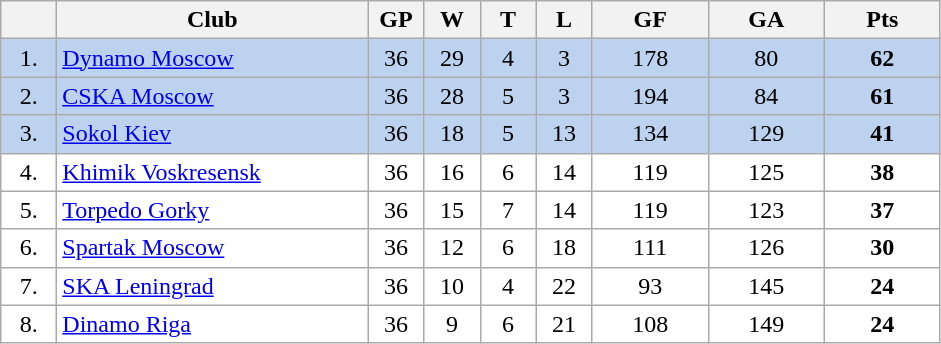<table class="wikitable">
<tr>
<th width="30"></th>
<th width="200">Club</th>
<th width="30">GP</th>
<th width="30">W</th>
<th width="30">T</th>
<th width="30">L</th>
<th width="70">GF</th>
<th width="70">GA</th>
<th width="70">Pts</th>
</tr>
<tr bgcolor="#BCD2EE" align="center">
<td>1.</td>
<td align="left"><a href='#'>Dynamo Moscow</a></td>
<td>36</td>
<td>29</td>
<td>4</td>
<td>3</td>
<td>178</td>
<td>80</td>
<td><strong>62</strong></td>
</tr>
<tr bgcolor="#BCD2EE" align="center">
<td>2.</td>
<td align="left"><a href='#'>CSKA Moscow</a></td>
<td>36</td>
<td>28</td>
<td>5</td>
<td>3</td>
<td>194</td>
<td>84</td>
<td><strong>61</strong></td>
</tr>
<tr bgcolor="#BCD2EE" align="center">
<td>3.</td>
<td align="left"><a href='#'>Sokol Kiev</a></td>
<td>36</td>
<td>18</td>
<td>5</td>
<td>13</td>
<td>134</td>
<td>129</td>
<td><strong>41</strong></td>
</tr>
<tr bgcolor="#FFFFFF" align="center">
<td>4.</td>
<td align="left"><a href='#'>Khimik Voskresensk</a></td>
<td>36</td>
<td>16</td>
<td>6</td>
<td>14</td>
<td>119</td>
<td>125</td>
<td><strong>38</strong></td>
</tr>
<tr bgcolor="#FFFFFF" align="center">
<td>5.</td>
<td align="left"><a href='#'>Torpedo Gorky</a></td>
<td>36</td>
<td>15</td>
<td>7</td>
<td>14</td>
<td>119</td>
<td>123</td>
<td><strong>37</strong></td>
</tr>
<tr bgcolor="#FFFFFF" align="center">
<td>6.</td>
<td align="left"><a href='#'>Spartak Moscow</a></td>
<td>36</td>
<td>12</td>
<td>6</td>
<td>18</td>
<td>111</td>
<td>126</td>
<td><strong>30</strong></td>
</tr>
<tr bgcolor="#FFFFFF" align="center">
<td>7.</td>
<td align="left"><a href='#'>SKA Leningrad</a></td>
<td>36</td>
<td>10</td>
<td>4</td>
<td>22</td>
<td>93</td>
<td>145</td>
<td><strong>24</strong></td>
</tr>
<tr bgcolor="#FFFFFF" align="center">
<td>8.</td>
<td align="left"><a href='#'>Dinamo Riga</a></td>
<td>36</td>
<td>9</td>
<td>6</td>
<td>21</td>
<td>108</td>
<td>149</td>
<td><strong>24</strong></td>
</tr>
</table>
